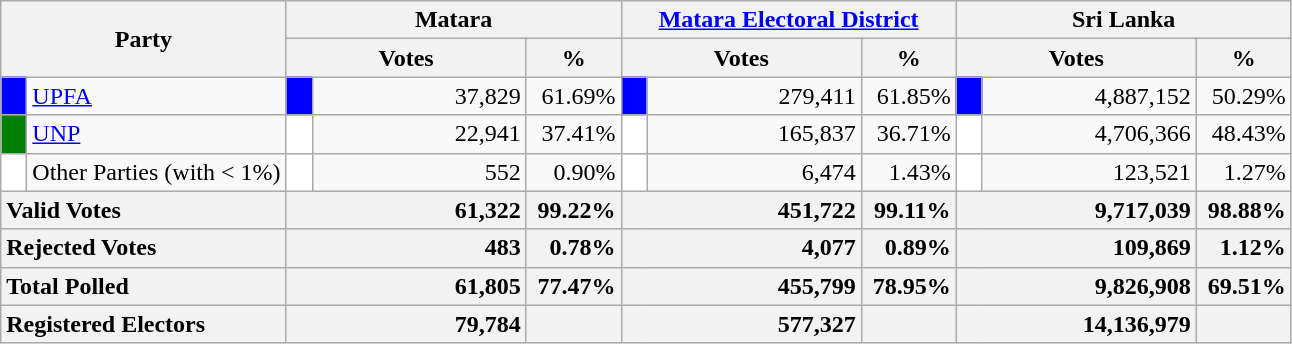<table class="wikitable">
<tr>
<th colspan="2" width="144px"rowspan="2">Party</th>
<th colspan="3" width="216px">Matara</th>
<th colspan="3" width="216px"><a href='#'>Matara Electoral District</a></th>
<th colspan="3" width="216px">Sri Lanka</th>
</tr>
<tr>
<th colspan="2" width="144px">Votes</th>
<th>%</th>
<th colspan="2" width="144px">Votes</th>
<th>%</th>
<th colspan="2" width="144px">Votes</th>
<th>%</th>
</tr>
<tr>
<td style="background-color:blue;" width="10px"></td>
<td style="text-align:left;"><a href='#'>UPFA</a></td>
<td style="background-color:blue;" width="10px"></td>
<td style="text-align:right;">37,829</td>
<td style="text-align:right;">61.69%</td>
<td style="background-color:blue;" width="10px"></td>
<td style="text-align:right;">279,411</td>
<td style="text-align:right;">61.85%</td>
<td style="background-color:blue;" width="10px"></td>
<td style="text-align:right;">4,887,152</td>
<td style="text-align:right;">50.29%</td>
</tr>
<tr>
<td style="background-color:green;" width="10px"></td>
<td style="text-align:left;"><a href='#'>UNP</a></td>
<td style="background-color:white;" width="10px"></td>
<td style="text-align:right;">22,941</td>
<td style="text-align:right;">37.41%</td>
<td style="background-color:white;" width="10px"></td>
<td style="text-align:right;">165,837</td>
<td style="text-align:right;">36.71%</td>
<td style="background-color:white;" width="10px"></td>
<td style="text-align:right;">4,706,366</td>
<td style="text-align:right;">48.43%</td>
</tr>
<tr>
<td style="background-color:white;" width="10px"></td>
<td style="text-align:left;">Other Parties (with < 1%)</td>
<td style="background-color:white;" width="10px"></td>
<td style="text-align:right;">552</td>
<td style="text-align:right;">0.90%</td>
<td style="background-color:white;" width="10px"></td>
<td style="text-align:right;">6,474</td>
<td style="text-align:right;">1.43%</td>
<td style="background-color:white;" width="10px"></td>
<td style="text-align:right;">123,521</td>
<td style="text-align:right;">1.27%</td>
</tr>
<tr>
<th colspan="2" width="144px"style="text-align:left;">Valid Votes</th>
<th style="text-align:right;"colspan="2" width="144px">61,322</th>
<th style="text-align:right;">99.22%</th>
<th style="text-align:right;"colspan="2" width="144px">451,722</th>
<th style="text-align:right;">99.11%</th>
<th style="text-align:right;"colspan="2" width="144px">9,717,039</th>
<th style="text-align:right;">98.88%</th>
</tr>
<tr>
<th colspan="2" width="144px"style="text-align:left;">Rejected Votes</th>
<th style="text-align:right;"colspan="2" width="144px">483</th>
<th style="text-align:right;">0.78%</th>
<th style="text-align:right;"colspan="2" width="144px">4,077</th>
<th style="text-align:right;">0.89%</th>
<th style="text-align:right;"colspan="2" width="144px">109,869</th>
<th style="text-align:right;">1.12%</th>
</tr>
<tr>
<th colspan="2" width="144px"style="text-align:left;">Total Polled</th>
<th style="text-align:right;"colspan="2" width="144px">61,805</th>
<th style="text-align:right;">77.47%</th>
<th style="text-align:right;"colspan="2" width="144px">455,799</th>
<th style="text-align:right;">78.95%</th>
<th style="text-align:right;"colspan="2" width="144px">9,826,908</th>
<th style="text-align:right;">69.51%</th>
</tr>
<tr>
<th colspan="2" width="144px"style="text-align:left;">Registered Electors</th>
<th style="text-align:right;"colspan="2" width="144px">79,784</th>
<th></th>
<th style="text-align:right;"colspan="2" width="144px">577,327</th>
<th></th>
<th style="text-align:right;"colspan="2" width="144px">14,136,979</th>
<th></th>
</tr>
</table>
